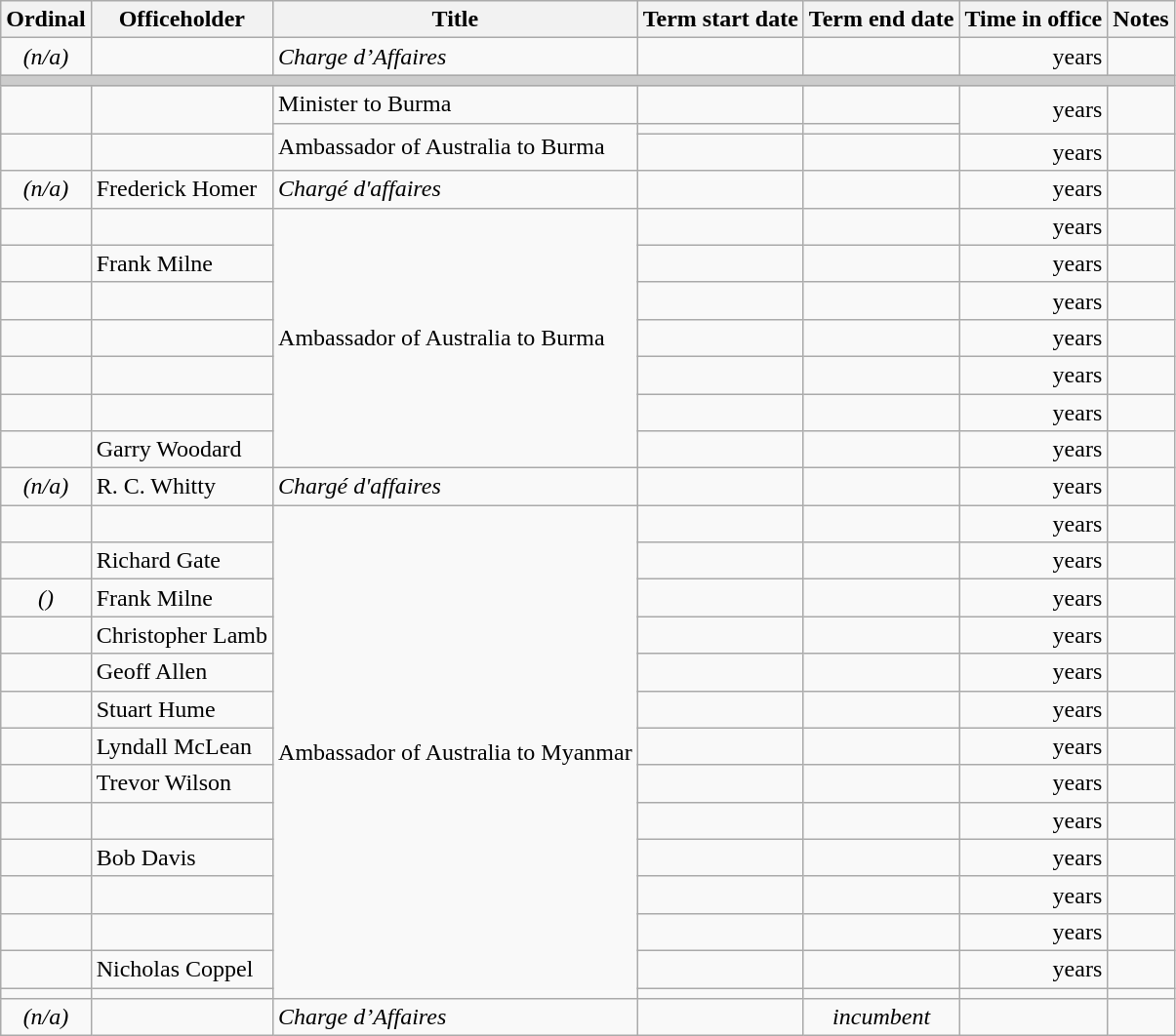<table class='wikitable sortable'>
<tr>
<th>Ordinal</th>
<th>Officeholder</th>
<th>Title</th>
<th>Term start date</th>
<th>Term end date</th>
<th>Time in office</th>
<th>Notes</th>
</tr>
<tr>
<td align=center><em>(n/a)</em></td>
<td></td>
<td><em>Charge d’Affaires</em></td>
<td align=center></td>
<td align=center></td>
<td align=right> years</td>
<td></td>
</tr>
<tr>
<th colspan=7 style="background: #cccccc;"></th>
</tr>
<tr>
<td rowspan=2 align=center></td>
<td rowspan=2></td>
<td>Minister to Burma</td>
<td align=center></td>
<td align=center></td>
<td rowspan=2 align=right> years</td>
<td rowspan=2></td>
</tr>
<tr>
<td rowspan=2>Ambassador of Australia to Burma</td>
<td align=center></td>
<td align=center></td>
</tr>
<tr>
<td align=center></td>
<td></td>
<td align=center></td>
<td align=center></td>
<td align=right> years</td>
<td></td>
</tr>
<tr>
<td align=center><em>(n/a)</em></td>
<td>Frederick Homer</td>
<td><em>Chargé d'affaires</em></td>
<td align=center></td>
<td align=center></td>
<td align=right> years</td>
<td></td>
</tr>
<tr>
<td align=center></td>
<td></td>
<td rowspan=7>Ambassador of Australia to Burma</td>
<td align=center></td>
<td align=center></td>
<td align=right> years</td>
<td></td>
</tr>
<tr>
<td align=center></td>
<td>Frank Milne</td>
<td align=center></td>
<td align=center></td>
<td align=right> years</td>
<td></td>
</tr>
<tr>
<td align=center></td>
<td></td>
<td align=center></td>
<td align=center></td>
<td align=right> years</td>
<td></td>
</tr>
<tr>
<td align=center></td>
<td></td>
<td align=center></td>
<td align=center></td>
<td align=right> years</td>
<td></td>
</tr>
<tr>
<td align=center></td>
<td></td>
<td align=center></td>
<td align=center></td>
<td align=right> years</td>
<td></td>
</tr>
<tr>
<td align=center></td>
<td></td>
<td align=center></td>
<td align=center></td>
<td align=right> years</td>
<td></td>
</tr>
<tr>
<td align=center></td>
<td>Garry Woodard</td>
<td align=center></td>
<td align=center></td>
<td align=right> years</td>
<td></td>
</tr>
<tr>
<td align=center><em>(n/a)</em></td>
<td>R. C. Whitty</td>
<td><em>Chargé d'affaires</em></td>
<td align=center></td>
<td align=center></td>
<td align=right> years</td>
<td></td>
</tr>
<tr>
<td align=center></td>
<td></td>
<td rowspan=14>Ambassador of Australia to Myanmar</td>
<td align=center></td>
<td align=center></td>
<td align=right> years</td>
<td></td>
</tr>
<tr>
<td align=center></td>
<td>Richard Gate</td>
<td align=center></td>
<td align=center></td>
<td align=right> years</td>
<td></td>
</tr>
<tr>
<td align=center><em>()</em></td>
<td>Frank Milne</td>
<td align=center></td>
<td align=center></td>
<td align=right> years</td>
<td></td>
</tr>
<tr>
<td align=center></td>
<td>Christopher Lamb</td>
<td align=center></td>
<td align=center></td>
<td align=right> years</td>
<td></td>
</tr>
<tr>
<td align=center></td>
<td>Geoff Allen</td>
<td align=center></td>
<td align=center></td>
<td align=right> years</td>
<td></td>
</tr>
<tr>
<td align=center></td>
<td>Stuart Hume</td>
<td align=center></td>
<td align=center></td>
<td align=right> years</td>
<td></td>
</tr>
<tr>
<td align=center></td>
<td>Lyndall McLean</td>
<td align=center></td>
<td align=center></td>
<td align=right> years</td>
<td></td>
</tr>
<tr>
<td align=center></td>
<td>Trevor Wilson</td>
<td align=center></td>
<td align=center></td>
<td align=right> years</td>
<td></td>
</tr>
<tr>
<td align=center></td>
<td></td>
<td align=center></td>
<td align=center></td>
<td align=right> years</td>
<td></td>
</tr>
<tr>
<td align=center></td>
<td>Bob Davis</td>
<td align=center></td>
<td align=center></td>
<td align=right> years</td>
<td></td>
</tr>
<tr>
<td align=center></td>
<td></td>
<td align=center></td>
<td align=center></td>
<td align=right> years</td>
<td></td>
</tr>
<tr>
<td align=center></td>
<td></td>
<td align=center></td>
<td align=center></td>
<td align=right> years</td>
<td></td>
</tr>
<tr>
<td align=center></td>
<td>Nicholas Coppel</td>
<td align=center></td>
<td align=center></td>
<td align=right> years</td>
<td></td>
</tr>
<tr>
<td align=center></td>
<td></td>
<td align=center></td>
<td align=center></td>
<td align=right></td>
<td></td>
</tr>
<tr>
<td align=center><em>(n/a)</em></td>
<td></td>
<td><em>Charge d’Affaires</em></td>
<td align=center></td>
<td align=center><em>incumbent</em></td>
<td align=right></td>
<td></td>
</tr>
</table>
